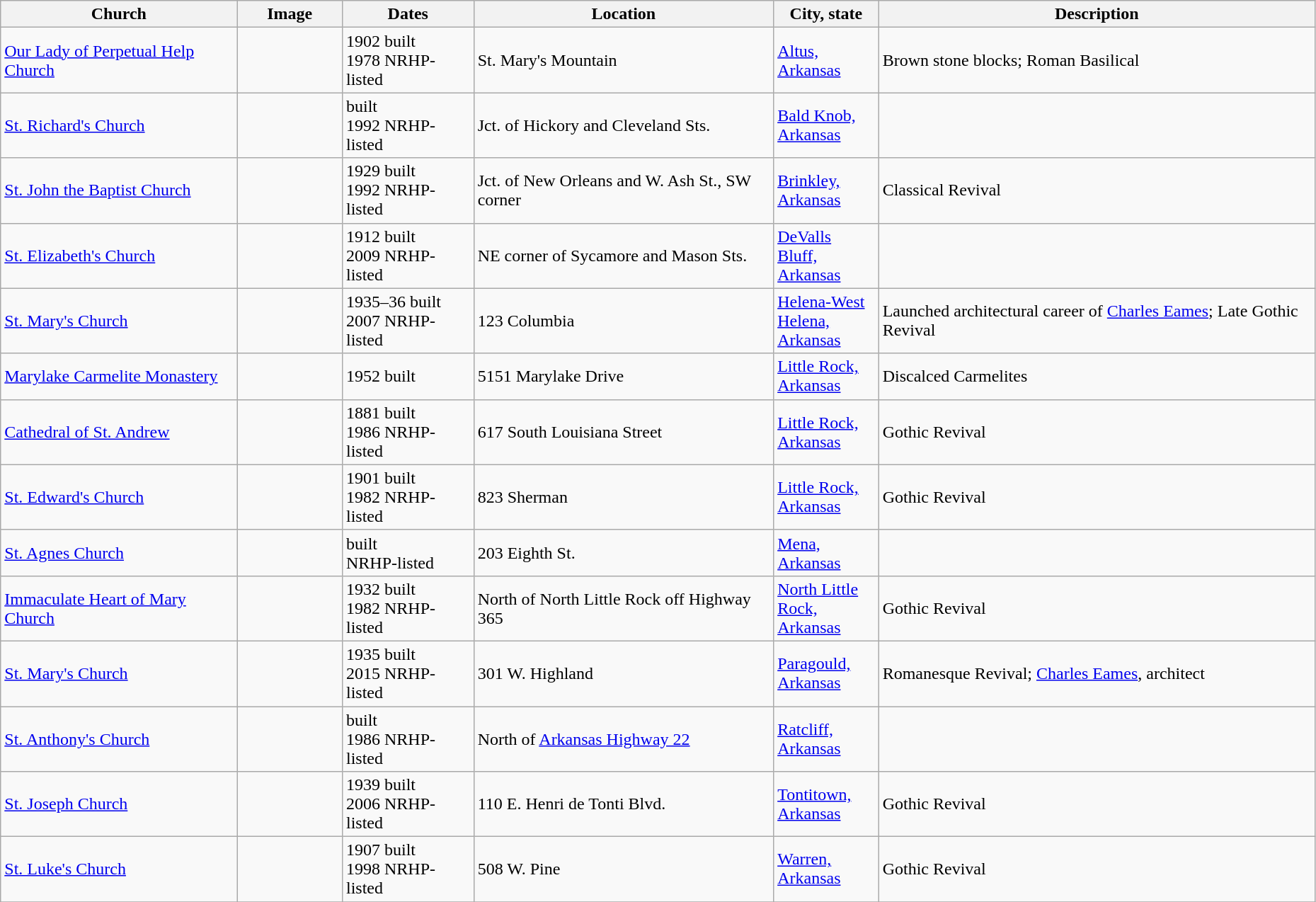<table class="wikitable sortable" style="width:98%">
<tr>
<th width = 18%><strong>Church</strong></th>
<th width = 8% class="unsortable"><strong>Image</strong></th>
<th width = 10%><strong>Dates</strong></th>
<th><strong>Location</strong></th>
<th width = 8%><strong>City, state</strong></th>
<th class="unsortable"><strong>Description</strong></th>
</tr>
<tr>
<td><a href='#'>Our Lady of Perpetual Help Church</a></td>
<td></td>
<td>1902 built<br>1978 NRHP-listed</td>
<td>St. Mary's Mountain<br><small></small></td>
<td><a href='#'>Altus, Arkansas</a></td>
<td>Brown stone blocks; Roman Basilical</td>
</tr>
<tr>
<td><a href='#'>St. Richard's Church</a></td>
<td></td>
<td>built<br>1992 NRHP-listed</td>
<td>Jct. of Hickory and Cleveland Sts.<br><small></small></td>
<td><a href='#'>Bald Knob, Arkansas</a></td>
<td></td>
</tr>
<tr>
<td><a href='#'>St. John the Baptist Church</a></td>
<td></td>
<td>1929 built<br>1992 NRHP-listed</td>
<td>Jct. of New Orleans and W. Ash St., SW corner<br><small></small></td>
<td><a href='#'>Brinkley, Arkansas</a></td>
<td>Classical Revival</td>
</tr>
<tr>
<td><a href='#'>St. Elizabeth's Church</a></td>
<td></td>
<td>1912 built<br>2009 NRHP-listed</td>
<td>NE corner of Sycamore and Mason Sts.<br><small></small></td>
<td><a href='#'>DeValls Bluff, Arkansas</a></td>
<td></td>
</tr>
<tr>
<td><a href='#'>St. Mary's Church</a></td>
<td></td>
<td>1935–36 built<br>2007 NRHP-listed</td>
<td>123 Columbia<br><small></small></td>
<td><a href='#'>Helena-West Helena, Arkansas</a></td>
<td>Launched architectural career of <a href='#'>Charles Eames</a>; Late Gothic Revival</td>
</tr>
<tr>
<td><a href='#'>Marylake Carmelite Monastery</a></td>
<td></td>
<td>1952 built</td>
<td>5151 Marylake Drive<br><small></small></td>
<td><a href='#'>Little Rock, Arkansas</a></td>
<td>Discalced Carmelites</td>
</tr>
<tr>
<td><a href='#'>Cathedral of St. Andrew</a></td>
<td></td>
<td>1881 built<br>1986 NRHP-listed</td>
<td>617 South Louisiana Street<br><small></small></td>
<td><a href='#'>Little Rock, Arkansas</a></td>
<td>Gothic Revival</td>
</tr>
<tr>
<td><a href='#'>St. Edward's Church</a></td>
<td></td>
<td>1901 built<br>1982 NRHP-listed</td>
<td>823 Sherman<br><small></small></td>
<td><a href='#'>Little Rock, Arkansas</a></td>
<td>Gothic Revival</td>
</tr>
<tr>
<td><a href='#'>St. Agnes Church</a></td>
<td></td>
<td>built<br> NRHP-listed</td>
<td>203 Eighth St.<br><small></small></td>
<td><a href='#'>Mena, Arkansas</a></td>
<td></td>
</tr>
<tr>
<td><a href='#'>Immaculate Heart of Mary Church</a></td>
<td></td>
<td>1932 built<br>1982 NRHP-listed</td>
<td>North of North Little Rock off Highway 365<br><small></small></td>
<td><a href='#'>North Little Rock, Arkansas</a></td>
<td>Gothic Revival</td>
</tr>
<tr>
<td><a href='#'>St. Mary's Church</a></td>
<td></td>
<td>1935 built<br>2015 NRHP-listed</td>
<td>301 W. Highland<br><small></small></td>
<td><a href='#'>Paragould, Arkansas</a></td>
<td>Romanesque Revival; <a href='#'>Charles Eames</a>, architect</td>
</tr>
<tr>
<td><a href='#'>St. Anthony's Church</a></td>
<td></td>
<td>built<br>1986 NRHP-listed</td>
<td>North of <a href='#'>Arkansas Highway 22</a><br><small></small></td>
<td><a href='#'>Ratcliff, Arkansas</a></td>
<td></td>
</tr>
<tr>
<td><a href='#'>St. Joseph Church</a></td>
<td></td>
<td>1939 built<br>2006 NRHP-listed</td>
<td>110 E. Henri de Tonti Blvd.<br><small></small></td>
<td><a href='#'>Tontitown, Arkansas</a></td>
<td>Gothic Revival</td>
</tr>
<tr>
<td><a href='#'>St. Luke's Church</a></td>
<td></td>
<td>1907 built<br>1998 NRHP-listed</td>
<td>508 W. Pine<br><small></small></td>
<td><a href='#'>Warren, Arkansas</a></td>
<td>Gothic Revival</td>
</tr>
<tr>
</tr>
</table>
